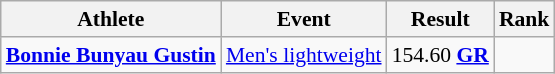<table class=wikitable style=font-size:90%;text-align:center>
<tr>
<th>Athlete</th>
<th>Event</th>
<th>Result</th>
<th>Rank</th>
</tr>
<tr>
<td style="text-align:left"><strong><a href='#'>Bonnie Bunyau Gustin</a></strong></td>
<td style="text-align:left"><a href='#'>Men's lightweight</a></td>
<td>154.60 <strong><a href='#'>GR</a></strong></td>
<td></td>
</tr>
</table>
